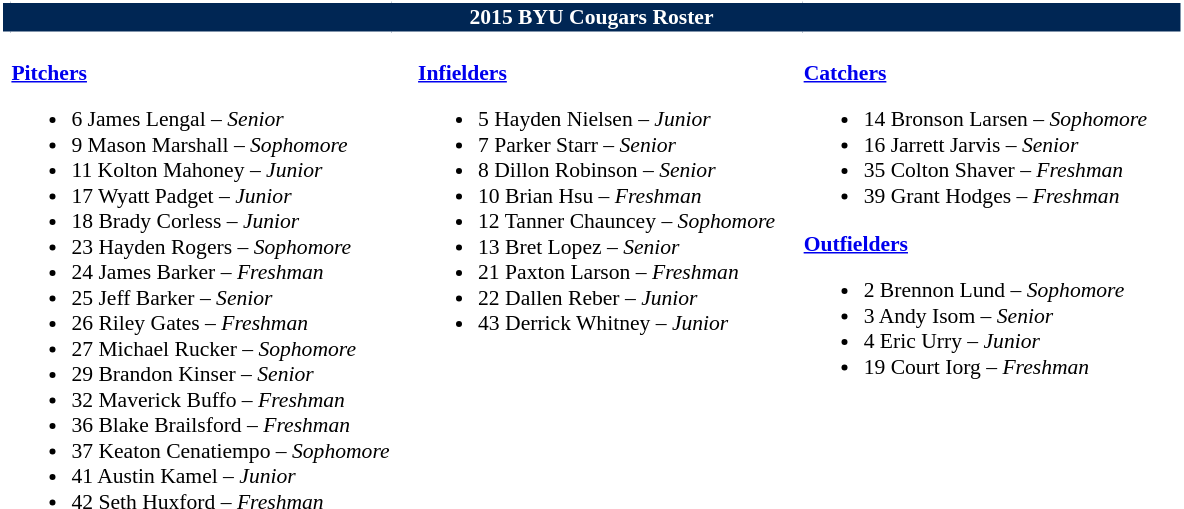<table class="toccolours" style="border-collapse:collapse; font-size:90%;">
<tr>
<td colspan="7" style="background:#002654;color:#FFFFFF; border: 2px solid #FFFFFF; text-align:center;"><strong>2015 BYU Cougars Roster</strong></td>
</tr>
<tr>
</tr>
<tr>
<td width="03"> </td>
<td valign="top"><br><strong><a href='#'>Pitchers</a></strong><ul><li>6 James Lengal – <em>Senior</em></li><li>9 Mason Marshall – <em>Sophomore</em></li><li>11 Kolton Mahoney – <em>Junior</em></li><li>17 Wyatt Padget – <em>Junior</em></li><li>18 Brady Corless – <em>Junior</em></li><li>23 Hayden Rogers – <em>Sophomore</em></li><li>24 James Barker – <em>Freshman</em></li><li>25 Jeff Barker  – <em>Senior</em></li><li>26 Riley Gates – <em>Freshman</em></li><li>27 Michael Rucker – <em>Sophomore</em></li><li>29 Brandon Kinser – <em>Senior</em></li><li>32 Maverick Buffo – <em>Freshman</em></li><li>36 Blake Brailsford – <em>Freshman</em></li><li>37 Keaton Cenatiempo – <em>Sophomore</em></li><li>41 Austin Kamel – <em>Junior</em></li><li>42 Seth Huxford – <em>Freshman</em></li></ul></td>
<td width="15"> </td>
<td valign="top"><br><strong><a href='#'>Infielders</a></strong><ul><li>5 Hayden Nielsen – <em>Junior</em></li><li>7 Parker Starr – <em>Senior</em></li><li>8 Dillon Robinson – <em>Senior</em></li><li>10 Brian Hsu – <em>Freshman</em></li><li>12 Tanner Chauncey – <em>Sophomore</em></li><li>13 Bret Lopez – <em>Senior</em></li><li>21 Paxton Larson – <em>Freshman</em></li><li>22 Dallen Reber – <em>Junior</em></li><li>43 Derrick Whitney – <em>Junior</em></li></ul></td>
<td width="15"> </td>
<td valign="top"><br><strong><a href='#'>Catchers</a></strong><ul><li>14 Bronson Larsen – <em>Sophomore</em></li><li>16 Jarrett Jarvis – <em>Senior</em></li><li>35 Colton Shaver – <em>Freshman</em></li><li>39 Grant Hodges – <em>Freshman</em></li></ul><strong><a href='#'>Outfielders</a></strong><ul><li>2 Brennon Lund – <em>Sophomore</em></li><li>3 Andy Isom – <em>Senior</em></li><li>4 Eric Urry – <em>Junior</em></li><li>19 Court Iorg – <em>Freshman</em></li></ul></td>
<td width="20"> </td>
</tr>
</table>
